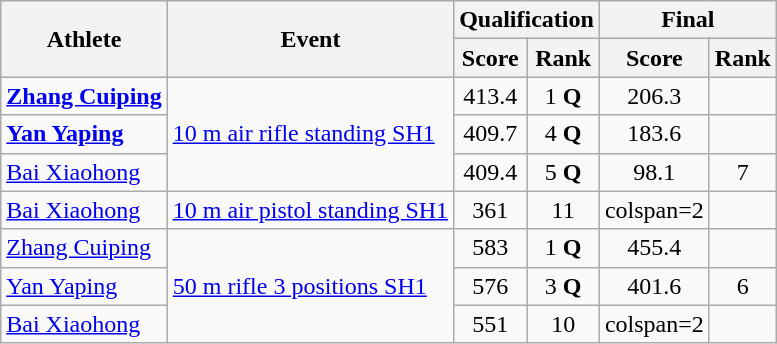<table class=wikitable>
<tr>
<th rowspan="2">Athlete</th>
<th rowspan="2">Event</th>
<th colspan="2">Qualification</th>
<th colspan="2">Final</th>
</tr>
<tr>
<th>Score</th>
<th>Rank</th>
<th>Score</th>
<th>Rank</th>
</tr>
<tr align=center>
<td align=left><strong><a href='#'>Zhang Cuiping</a></strong></td>
<td align=left rowspan=3><a href='#'>10 m air rifle standing SH1</a></td>
<td>413.4</td>
<td>1 <strong>Q</strong></td>
<td>206.3</td>
<td></td>
</tr>
<tr align=center>
<td align=left><strong><a href='#'>Yan Yaping</a></strong></td>
<td>409.7</td>
<td>4 <strong>Q</strong></td>
<td>183.6</td>
<td></td>
</tr>
<tr align=center>
<td align=left><a href='#'>Bai Xiaohong</a></td>
<td>409.4</td>
<td>5 <strong>Q</strong></td>
<td>98.1</td>
<td>7</td>
</tr>
<tr align=center>
<td align=left><a href='#'>Bai Xiaohong</a></td>
<td align=left><a href='#'>10 m air pistol standing SH1</a></td>
<td>361</td>
<td>11</td>
<td>colspan=2</td>
</tr>
<tr align=center>
<td align=left><a href='#'>Zhang Cuiping</a></td>
<td align=left rowspan=3><a href='#'>50 m rifle 3 positions SH1</a></td>
<td>583</td>
<td>1 <strong>Q</strong></td>
<td>455.4</td>
<td></td>
</tr>
<tr align=center>
<td align=left><a href='#'>Yan Yaping</a></td>
<td>576</td>
<td>3 <strong>Q</strong></td>
<td>401.6</td>
<td>6</td>
</tr>
<tr align=center>
<td align=left><a href='#'>Bai Xiaohong</a></td>
<td>551</td>
<td>10</td>
<td>colspan=2</td>
</tr>
</table>
